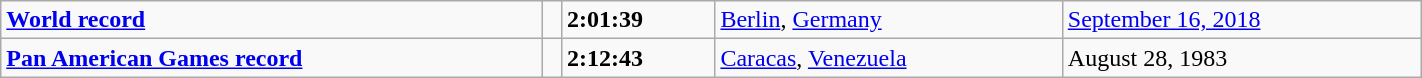<table class="wikitable" width=75%>
<tr>
<td><strong><a href='#'>World record</a></strong></td>
<td></td>
<td><strong>2:01:39</strong></td>
<td><a href='#'>Berlin</a>, <a href='#'>Germany</a></td>
<td><a href='#'>September 16, 2018</a></td>
</tr>
<tr>
<td><strong><a href='#'>Pan American Games record</a></strong></td>
<td></td>
<td><strong>2:12:43</strong></td>
<td><a href='#'>Caracas</a>, <a href='#'>Venezuela</a></td>
<td>August 28, 1983</td>
</tr>
</table>
